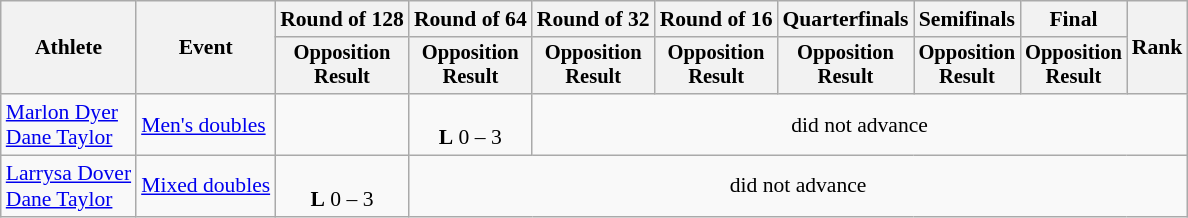<table class="wikitable" style="font-size:90%">
<tr>
<th rowspan=2>Athlete</th>
<th rowspan=2>Event</th>
<th>Round of 128</th>
<th>Round of 64</th>
<th>Round of 32</th>
<th>Round of 16</th>
<th>Quarterfinals</th>
<th>Semifinals</th>
<th>Final</th>
<th rowspan=2>Rank</th>
</tr>
<tr style="font-size:95%">
<th>Opposition<br>Result</th>
<th>Opposition<br>Result</th>
<th>Opposition<br>Result</th>
<th>Opposition<br>Result</th>
<th>Opposition<br>Result</th>
<th>Opposition<br>Result</th>
<th>Opposition<br>Result</th>
</tr>
<tr align=center>
<td align=left><a href='#'>Marlon Dyer</a><br><a href='#'>Dane Taylor</a></td>
<td align=left><a href='#'>Men's doubles</a></td>
<td></td>
<td><br><strong>L</strong> 0 – 3</td>
<td colspan=6>did not advance</td>
</tr>
<tr align=center>
<td align=left><a href='#'>Larrysa Dover</a><br><a href='#'>Dane Taylor</a></td>
<td align=left><a href='#'>Mixed doubles</a></td>
<td><br><strong>L</strong> 0 – 3</td>
<td colspan=7>did not advance</td>
</tr>
</table>
